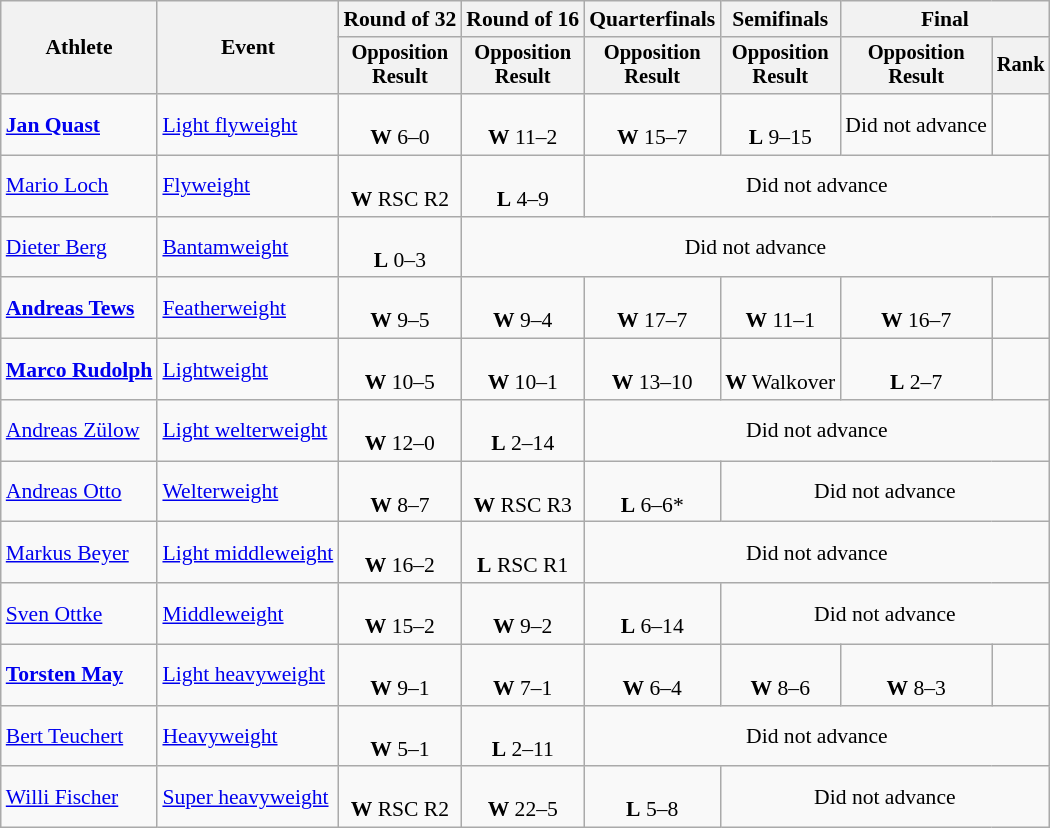<table class="wikitable" style="font-size:90%">
<tr>
<th rowspan="2">Athlete</th>
<th rowspan="2">Event</th>
<th>Round of 32</th>
<th>Round of 16</th>
<th>Quarterfinals</th>
<th>Semifinals</th>
<th colspan=2>Final</th>
</tr>
<tr style="font-size:95%">
<th>Opposition<br>Result</th>
<th>Opposition<br>Result</th>
<th>Opposition<br>Result</th>
<th>Opposition<br>Result</th>
<th>Opposition<br>Result</th>
<th>Rank</th>
</tr>
<tr align=center>
<td align=left><strong><a href='#'>Jan Quast</a></strong></td>
<td align=left><a href='#'>Light flyweight</a></td>
<td><br><strong>W</strong> 6–0</td>
<td><br><strong>W</strong> 11–2</td>
<td><br><strong>W</strong> 15–7</td>
<td><br><strong>L</strong> 9–15</td>
<td>Did not advance</td>
<td></td>
</tr>
<tr align=center>
<td align=left><a href='#'>Mario Loch</a></td>
<td align=left><a href='#'>Flyweight</a></td>
<td><br> <strong>W</strong> RSC R2</td>
<td><br><strong>L</strong> 4–9</td>
<td colspan=4>Did not advance</td>
</tr>
<tr align=center>
<td align=left><a href='#'>Dieter Berg</a></td>
<td align=left><a href='#'>Bantamweight</a></td>
<td><br> <strong>L</strong> 0–3</td>
<td colspan=5>Did not advance</td>
</tr>
<tr align=center>
<td align=left><strong><a href='#'>Andreas Tews</a></strong></td>
<td align=left><a href='#'>Featherweight</a></td>
<td><br><strong>W</strong> 9–5</td>
<td><br><strong>W</strong> 9–4</td>
<td><br><strong>W</strong> 17–7</td>
<td><br><strong>W</strong> 11–1</td>
<td><br><strong>W</strong> 16–7</td>
<td></td>
</tr>
<tr align=center>
<td align=left><strong><a href='#'>Marco Rudolph</a></strong></td>
<td align=left><a href='#'>Lightweight</a></td>
<td><br><strong>W</strong> 10–5</td>
<td><br><strong>W</strong> 10–1</td>
<td><br><strong>W</strong> 13–10</td>
<td><br><strong>W</strong> Walkover</td>
<td><br><strong>L</strong> 2–7</td>
<td></td>
</tr>
<tr align=center>
<td align=left><a href='#'>Andreas Zülow</a></td>
<td align=left><a href='#'>Light welterweight</a></td>
<td><br><strong>W</strong> 12–0</td>
<td><br><strong>L</strong> 2–14</td>
<td colspan=4>Did not advance</td>
</tr>
<tr align=center>
<td align=left><a href='#'>Andreas Otto</a></td>
<td align=left><a href='#'>Welterweight</a></td>
<td><br><strong>W</strong> 8–7</td>
<td><br><strong>W</strong> RSC R3</td>
<td><br><strong>L</strong> 6–6*</td>
<td colspan=3>Did not advance</td>
</tr>
<tr align=center>
<td align=left><a href='#'>Markus Beyer</a></td>
<td align=left><a href='#'>Light middleweight</a></td>
<td><br><strong>W</strong> 16–2</td>
<td><br><strong>L</strong> RSC R1</td>
<td colspan=4>Did not advance</td>
</tr>
<tr align=center>
<td align=left><a href='#'>Sven Ottke</a></td>
<td align=left><a href='#'>Middleweight</a></td>
<td><br><strong>W</strong> 15–2</td>
<td><br><strong>W</strong> 9–2</td>
<td><br><strong>L</strong> 6–14</td>
<td colspan=3>Did not advance</td>
</tr>
<tr align=center>
<td align=left><strong><a href='#'>Torsten May</a></strong></td>
<td align=left><a href='#'>Light heavyweight</a></td>
<td><br><strong>W</strong> 9–1</td>
<td><br><strong>W</strong> 7–1</td>
<td><br><strong>W</strong> 6–4</td>
<td><br><strong>W</strong> 8–6</td>
<td><br><strong>W</strong> 8–3</td>
<td></td>
</tr>
<tr align=center>
<td align=left><a href='#'>Bert Teuchert</a></td>
<td align=left><a href='#'>Heavyweight</a></td>
<td><br><strong>W</strong> 5–1</td>
<td><br><strong>L</strong> 2–11</td>
<td colspan=4>Did not advance</td>
</tr>
<tr align=center>
<td align=left><a href='#'>Willi Fischer</a></td>
<td align=left><a href='#'>Super heavyweight</a></td>
<td><br><strong>W</strong> RSC R2</td>
<td><br><strong>W</strong> 22–5</td>
<td><br><strong>L</strong> 5–8</td>
<td colspan=3>Did not advance</td>
</tr>
</table>
